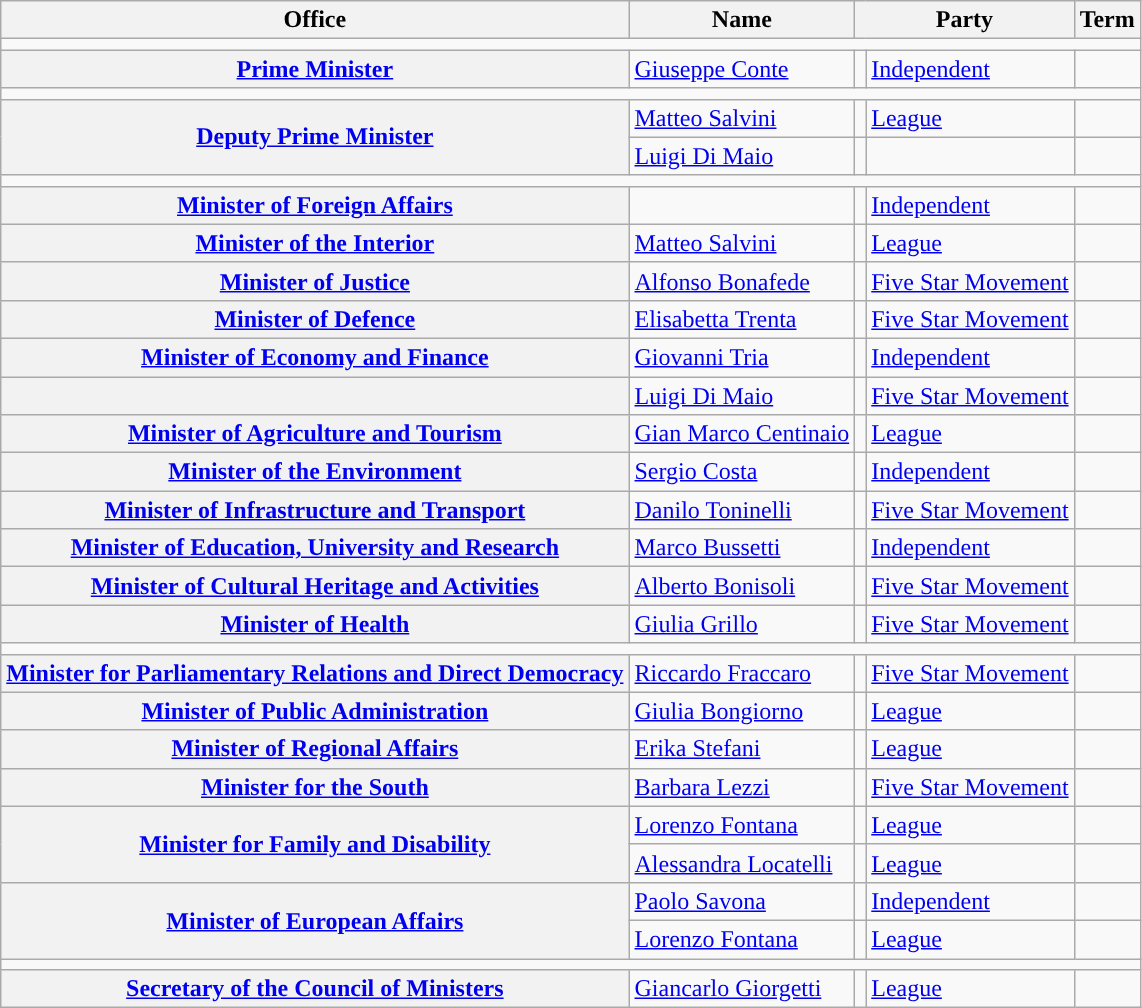<table class="wikitable" style="font-size: 100%;">
<tr>
<th>Office</th>
<th>Name</th>
<th colspan=2>Party</th>
<th>Term</th>
</tr>
<tr>
<td colspan="5"></td>
</tr>
<tr>
<th><a href='#'>Prime Minister</a></th>
<td><a href='#'>Giuseppe Conte</a></td>
<td style="color:inherit;background:"></td>
<td><a href='#'>Independent</a></td>
<td></td>
</tr>
<tr>
<td colspan="5"></td>
</tr>
<tr>
<th rowspan=2><a href='#'>Deputy Prime Minister</a></th>
<td><a href='#'>Matteo Salvini</a></td>
<td style="color:inherit;background:"></td>
<td><a href='#'>League</a></td>
<td></td>
</tr>
<tr>
<td><a href='#'>Luigi Di Maio</a></td>
<td style="color:inherit;background:"></td>
<td></td>
<td></td>
</tr>
<tr>
<td colspan="5"></td>
</tr>
<tr>
<th><a href='#'>Minister of Foreign Affairs</a></th>
<td></td>
<td style="color:inherit;background:"></td>
<td><a href='#'>Independent</a></td>
<td></td>
</tr>
<tr>
<th><a href='#'>Minister of the Interior</a></th>
<td><a href='#'>Matteo Salvini</a></td>
<td style="color:inherit;background:"></td>
<td><a href='#'>League</a></td>
<td></td>
</tr>
<tr>
<th><a href='#'>Minister of Justice</a></th>
<td><a href='#'>Alfonso Bonafede</a></td>
<td style="color:inherit;background:"></td>
<td><a href='#'>Five Star Movement</a></td>
<td></td>
</tr>
<tr>
<th><a href='#'>Minister of Defence</a></th>
<td><a href='#'>Elisabetta Trenta</a></td>
<td style="color:inherit;background:"></td>
<td><a href='#'>Five Star Movement</a></td>
<td></td>
</tr>
<tr>
<th><a href='#'>Minister of Economy and Finance</a></th>
<td><a href='#'>Giovanni Tria</a></td>
<td style="color:inherit;background:"></td>
<td><a href='#'>Independent</a></td>
<td></td>
</tr>
<tr>
<th></th>
<td><a href='#'>Luigi Di Maio</a></td>
<td style="color:inherit;background:"></td>
<td><a href='#'>Five Star Movement</a></td>
<td></td>
</tr>
<tr>
<th><a href='#'>Minister of Agriculture and Tourism</a></th>
<td><a href='#'>Gian Marco Centinaio</a></td>
<td style="color:inherit;background:"></td>
<td><a href='#'>League</a></td>
<td></td>
</tr>
<tr>
<th><a href='#'>Minister of the Environment</a></th>
<td><a href='#'>Sergio Costa</a></td>
<td style="color:inherit;background:"></td>
<td><a href='#'>Independent</a></td>
<td></td>
</tr>
<tr>
<th><a href='#'>Minister of Infrastructure and Transport</a></th>
<td><a href='#'>Danilo Toninelli</a></td>
<td style="color:inherit;background:"></td>
<td><a href='#'>Five Star Movement</a></td>
<td></td>
</tr>
<tr>
<th><a href='#'>Minister of Education, University and Research</a></th>
<td><a href='#'>Marco Bussetti</a></td>
<td style="color:inherit;background:"></td>
<td><a href='#'>Independent</a></td>
<td></td>
</tr>
<tr>
<th><a href='#'>Minister of Cultural Heritage and Activities</a></th>
<td><a href='#'>Alberto Bonisoli</a></td>
<td style="color:inherit;background:"></td>
<td><a href='#'>Five Star Movement</a></td>
<td></td>
</tr>
<tr>
<th><a href='#'>Minister of Health</a></th>
<td><a href='#'>Giulia Grillo</a></td>
<td style="color:inherit;background:"></td>
<td><a href='#'>Five Star Movement</a></td>
<td></td>
</tr>
<tr>
<td colspan="5"></td>
</tr>
<tr>
<th><a href='#'>Minister for Parliamentary Relations and Direct Democracy</a></th>
<td><a href='#'>Riccardo Fraccaro</a></td>
<td style="color:inherit;background:"></td>
<td><a href='#'>Five Star Movement</a></td>
<td></td>
</tr>
<tr>
<th><a href='#'>Minister of Public Administration</a></th>
<td><a href='#'>Giulia Bongiorno</a></td>
<td style="color:inherit;background:"></td>
<td><a href='#'>League</a></td>
<td></td>
</tr>
<tr>
<th><a href='#'>Minister of Regional Affairs</a></th>
<td><a href='#'>Erika Stefani</a></td>
<td style="color:inherit;background:"></td>
<td><a href='#'>League</a></td>
<td></td>
</tr>
<tr>
<th><a href='#'>Minister for the South</a></th>
<td><a href='#'>Barbara Lezzi</a></td>
<td style="color:inherit;background:"></td>
<td><a href='#'>Five Star Movement</a></td>
<td></td>
</tr>
<tr>
<th rowspan="2"><a href='#'>Minister for Family and Disability</a></th>
<td><a href='#'>Lorenzo Fontana</a></td>
<td style="color:inherit;background:"></td>
<td><a href='#'>League</a></td>
<td></td>
</tr>
<tr>
<td><a href='#'>Alessandra Locatelli</a></td>
<td style="color:inherit;background:"></td>
<td><a href='#'>League</a></td>
<td></td>
</tr>
<tr>
<th rowspan="2"><a href='#'>Minister of European Affairs</a></th>
<td><a href='#'>Paolo Savona</a></td>
<td style="color:inherit;background:"></td>
<td><a href='#'>Independent</a></td>
<td></td>
</tr>
<tr>
<td><a href='#'>Lorenzo Fontana</a></td>
<td style="color:inherit;background:"></td>
<td><a href='#'>League</a></td>
<td></td>
</tr>
<tr>
<td colspan="5"></td>
</tr>
<tr>
<th><a href='#'>Secretary of the Council of Ministers</a></th>
<td><a href='#'>Giancarlo Giorgetti</a></td>
<td style="color:inherit;background:"></td>
<td><a href='#'>League</a></td>
<td></td>
</tr>
</table>
